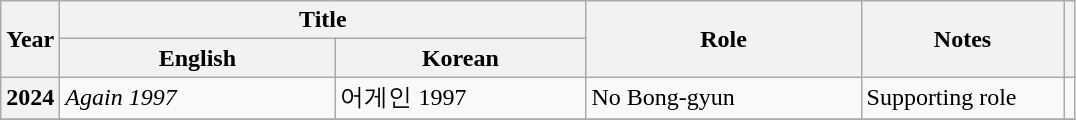<table class="wikitable sortable plainrowheaders">
<tr>
<th scope="col" rowspan="2">Year</th>
<th scope="col" colspan="2">Title</th>
<th scope="col" rowspan="2" style="width:11em;">Role</th>
<th scope="col" rowspan="2" style="width:8em;">Notes</th>
<th scope="col" rowspan="2" class="unsortable"></th>
</tr>
<tr>
<th scope="col" style="width:11em;">English</th>
<th scope="col" style="width:10em;">Korean</th>
</tr>
<tr>
<th scope="row">2024</th>
<td><em>Again 1997</em></td>
<td>어게인 1997</td>
<td>No Bong-gyun</td>
<td>Supporting role</td>
<td style="text-align:center"></td>
</tr>
<tr>
</tr>
</table>
